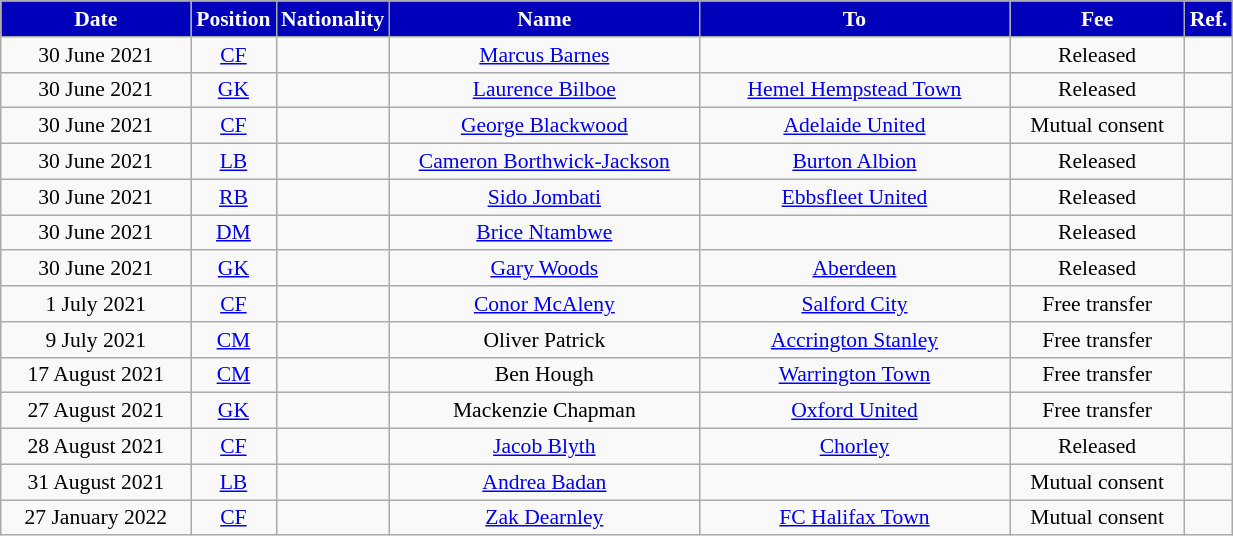<table class="wikitable"  style="text-align:center; font-size:90%; ">
<tr>
<th style="background:#0000BB;color:#fff; width:120px;">Date</th>
<th style="background:#0000BB;color:#fff; width:50px;">Position</th>
<th style="background:#0000BB;color:#fff; width:50px;">Nationality</th>
<th style="background:#0000BB;color:#fff; width:200px;">Name</th>
<th style="background:#0000BB;color:#fff; width:200px;">To</th>
<th style="background:#0000BB;color:#fff; width:110px;">Fee</th>
<th style="background:#0000BB;color:#fff; width:25px;">Ref.</th>
</tr>
<tr>
<td>30 June 2021</td>
<td><a href='#'>CF</a></td>
<td></td>
<td><a href='#'>Marcus Barnes</a></td>
<td></td>
<td>Released</td>
<td></td>
</tr>
<tr>
<td>30 June 2021</td>
<td><a href='#'>GK</a></td>
<td></td>
<td><a href='#'>Laurence Bilboe</a></td>
<td> <a href='#'>Hemel Hempstead Town</a></td>
<td>Released</td>
<td></td>
</tr>
<tr>
<td>30 June 2021</td>
<td><a href='#'>CF</a></td>
<td></td>
<td><a href='#'>George Blackwood</a></td>
<td> <a href='#'>Adelaide United</a></td>
<td>Mutual consent</td>
<td></td>
</tr>
<tr>
<td>30 June 2021</td>
<td><a href='#'>LB</a></td>
<td></td>
<td><a href='#'>Cameron Borthwick-Jackson</a></td>
<td> <a href='#'>Burton Albion</a></td>
<td>Released</td>
<td></td>
</tr>
<tr>
<td>30 June 2021</td>
<td><a href='#'>RB</a></td>
<td></td>
<td><a href='#'>Sido Jombati</a></td>
<td> <a href='#'>Ebbsfleet United</a></td>
<td>Released</td>
<td></td>
</tr>
<tr>
<td>30 June 2021</td>
<td><a href='#'>DM</a></td>
<td></td>
<td><a href='#'>Brice Ntambwe</a></td>
<td></td>
<td>Released</td>
<td></td>
</tr>
<tr>
<td>30 June 2021</td>
<td><a href='#'>GK</a></td>
<td></td>
<td><a href='#'>Gary Woods</a></td>
<td> <a href='#'>Aberdeen</a></td>
<td>Released</td>
<td></td>
</tr>
<tr>
<td>1 July 2021</td>
<td><a href='#'>CF</a></td>
<td></td>
<td><a href='#'>Conor McAleny</a></td>
<td> <a href='#'>Salford City</a></td>
<td>Free transfer</td>
<td></td>
</tr>
<tr>
<td>9 July 2021</td>
<td><a href='#'>CM</a></td>
<td></td>
<td>Oliver Patrick</td>
<td> <a href='#'>Accrington Stanley</a></td>
<td>Free transfer</td>
<td></td>
</tr>
<tr>
<td>17 August 2021</td>
<td><a href='#'>CM</a></td>
<td></td>
<td>Ben Hough</td>
<td> <a href='#'>Warrington Town</a></td>
<td>Free transfer</td>
<td></td>
</tr>
<tr>
<td>27 August 2021</td>
<td><a href='#'>GK</a></td>
<td></td>
<td>Mackenzie Chapman</td>
<td> <a href='#'>Oxford United</a></td>
<td>Free transfer</td>
<td></td>
</tr>
<tr>
<td>28 August 2021</td>
<td><a href='#'>CF</a></td>
<td></td>
<td><a href='#'>Jacob Blyth</a></td>
<td> <a href='#'>Chorley</a></td>
<td>Released</td>
<td></td>
</tr>
<tr>
<td>31 August 2021</td>
<td><a href='#'>LB</a></td>
<td></td>
<td><a href='#'>Andrea Badan</a></td>
<td></td>
<td>Mutual consent</td>
<td></td>
</tr>
<tr>
<td>27 January 2022</td>
<td><a href='#'>CF</a></td>
<td></td>
<td><a href='#'>Zak Dearnley</a></td>
<td> <a href='#'>FC Halifax Town</a></td>
<td>Mutual consent</td>
<td></td>
</tr>
</table>
